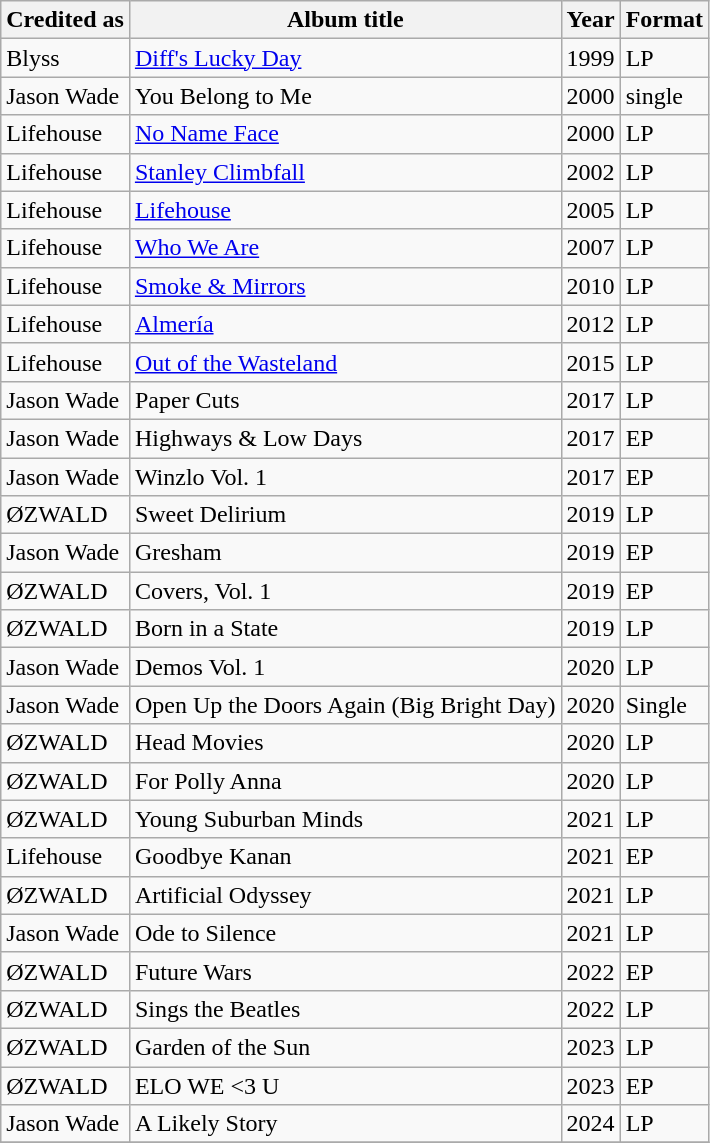<table class="wikitable sortable">
<tr>
<th>Credited as</th>
<th>Album title</th>
<th>Year</th>
<th>Format</th>
</tr>
<tr>
<td>Blyss</td>
<td><a href='#'>Diff's Lucky Day</a></td>
<td>1999</td>
<td>LP</td>
</tr>
<tr>
<td>Jason Wade</td>
<td>You Belong to Me</td>
<td>2000</td>
<td>single</td>
</tr>
<tr>
<td>Lifehouse</td>
<td><a href='#'>No Name Face</a></td>
<td>2000</td>
<td>LP</td>
</tr>
<tr>
<td>Lifehouse</td>
<td><a href='#'>Stanley Climbfall</a></td>
<td>2002</td>
<td>LP</td>
</tr>
<tr>
<td>Lifehouse</td>
<td><a href='#'>Lifehouse</a></td>
<td>2005</td>
<td>LP</td>
</tr>
<tr>
<td>Lifehouse</td>
<td><a href='#'>Who We Are</a></td>
<td>2007</td>
<td>LP</td>
</tr>
<tr>
<td>Lifehouse</td>
<td><a href='#'>Smoke & Mirrors</a></td>
<td>2010</td>
<td>LP</td>
</tr>
<tr>
<td>Lifehouse</td>
<td><a href='#'>Almería</a></td>
<td>2012</td>
<td>LP</td>
</tr>
<tr>
<td>Lifehouse</td>
<td><a href='#'>Out of the Wasteland</a></td>
<td>2015</td>
<td>LP</td>
</tr>
<tr>
<td>Jason Wade</td>
<td>Paper Cuts</td>
<td>2017</td>
<td>LP</td>
</tr>
<tr>
<td>Jason Wade</td>
<td>Highways & Low Days</td>
<td>2017</td>
<td>EP</td>
</tr>
<tr>
<td>Jason Wade</td>
<td>Winzlo Vol. 1</td>
<td>2017</td>
<td>EP</td>
</tr>
<tr>
<td>ØZWALD</td>
<td>Sweet Delirium</td>
<td>2019</td>
<td>LP</td>
</tr>
<tr>
<td>Jason Wade</td>
<td>Gresham</td>
<td>2019</td>
<td>EP</td>
</tr>
<tr>
<td>ØZWALD</td>
<td>Covers, Vol. 1</td>
<td>2019</td>
<td>EP</td>
</tr>
<tr>
<td>ØZWALD</td>
<td>Born in a State</td>
<td>2019</td>
<td>LP</td>
</tr>
<tr>
<td>Jason Wade</td>
<td>Demos Vol. 1</td>
<td>2020</td>
<td>LP</td>
</tr>
<tr>
<td>Jason Wade</td>
<td>Open Up the Doors Again (Big Bright Day)</td>
<td>2020</td>
<td>Single</td>
</tr>
<tr>
<td>ØZWALD</td>
<td>Head Movies</td>
<td>2020</td>
<td>LP</td>
</tr>
<tr>
<td>ØZWALD</td>
<td>For Polly Anna</td>
<td>2020</td>
<td>LP</td>
</tr>
<tr>
<td>ØZWALD</td>
<td>Young Suburban Minds</td>
<td>2021</td>
<td>LP</td>
</tr>
<tr>
<td>Lifehouse</td>
<td>Goodbye Kanan</td>
<td>2021</td>
<td>EP</td>
</tr>
<tr>
<td>ØZWALD</td>
<td>Artificial Odyssey</td>
<td>2021</td>
<td>LP</td>
</tr>
<tr>
<td>Jason Wade</td>
<td>Ode to Silence</td>
<td>2021</td>
<td>LP</td>
</tr>
<tr>
<td>ØZWALD</td>
<td>Future Wars</td>
<td>2022</td>
<td>EP</td>
</tr>
<tr>
<td>ØZWALD</td>
<td>Sings the Beatles</td>
<td>2022</td>
<td>LP</td>
</tr>
<tr>
<td>ØZWALD</td>
<td>Garden of the Sun</td>
<td>2023</td>
<td>LP</td>
</tr>
<tr>
<td>ØZWALD</td>
<td>ELO WE <3 U</td>
<td>2023</td>
<td>EP</td>
</tr>
<tr>
<td>Jason Wade</td>
<td>A Likely Story</td>
<td>2024</td>
<td>LP</td>
</tr>
<tr>
</tr>
</table>
